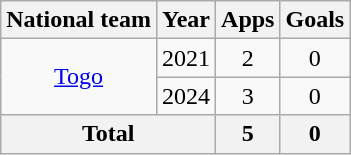<table class="wikitable" style="text-align:center">
<tr>
<th>National team</th>
<th>Year</th>
<th>Apps</th>
<th>Goals</th>
</tr>
<tr>
<td rowspan="2"><a href='#'>Togo</a></td>
<td>2021</td>
<td>2</td>
<td>0</td>
</tr>
<tr>
<td>2024</td>
<td>3</td>
<td>0</td>
</tr>
<tr>
<th colspan="2">Total</th>
<th>5</th>
<th>0</th>
</tr>
</table>
